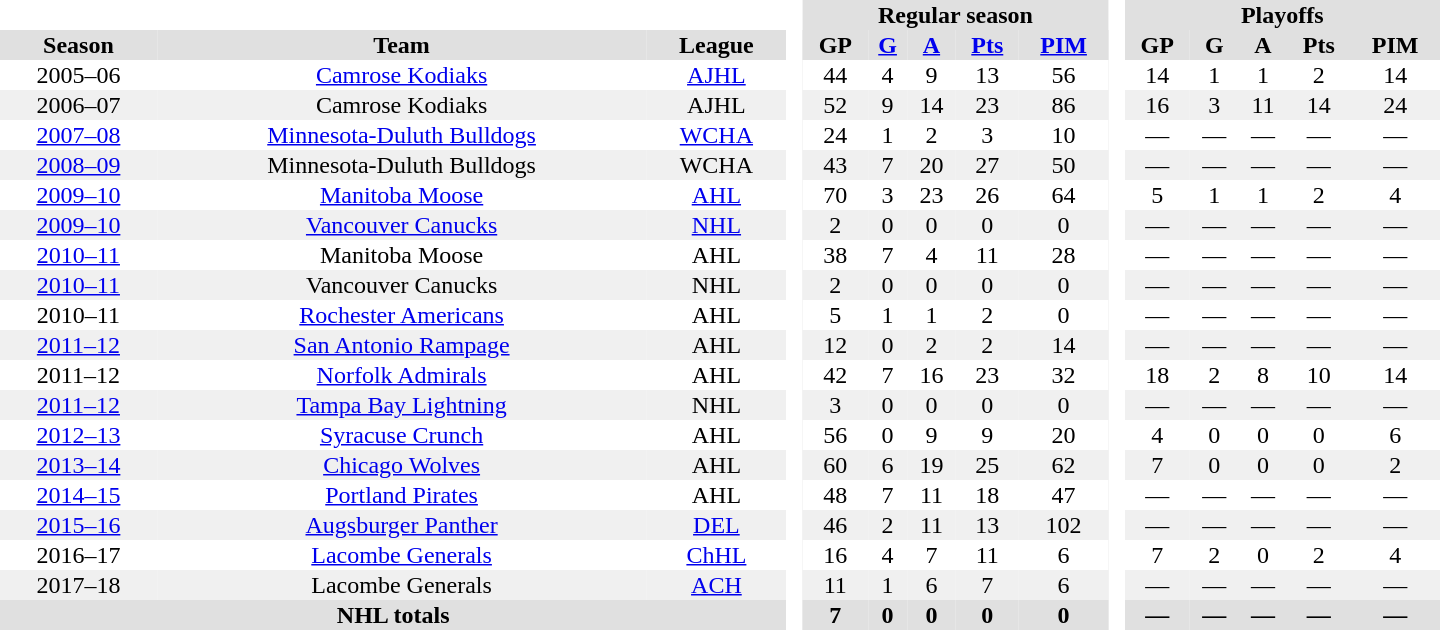<table border="0" cellpadding="1" cellspacing="0" style="text-align:center; width:60em">
<tr bgcolor="#e0e0e0">
<th colspan="3" bgcolor="#ffffff"> </th>
<th rowspan="99" bgcolor="#ffffff"> </th>
<th colspan="5">Regular season</th>
<th rowspan="99" bgcolor="#ffffff"> </th>
<th colspan="5">Playoffs</th>
</tr>
<tr bgcolor="#e0e0e0">
<th>Season</th>
<th>Team</th>
<th>League</th>
<th>GP</th>
<th><a href='#'>G</a></th>
<th><a href='#'>A</a></th>
<th><a href='#'>Pts</a></th>
<th><a href='#'>PIM</a></th>
<th>GP</th>
<th>G</th>
<th>A</th>
<th>Pts</th>
<th>PIM</th>
</tr>
<tr>
<td>2005–06</td>
<td><a href='#'>Camrose Kodiaks</a></td>
<td><a href='#'>AJHL</a></td>
<td>44</td>
<td>4</td>
<td>9</td>
<td>13</td>
<td>56</td>
<td>14</td>
<td>1</td>
<td>1</td>
<td>2</td>
<td>14</td>
</tr>
<tr bgcolor="#f0f0f0">
<td>2006–07</td>
<td>Camrose Kodiaks</td>
<td>AJHL</td>
<td>52</td>
<td>9</td>
<td>14</td>
<td>23</td>
<td>86</td>
<td>16</td>
<td>3</td>
<td>11</td>
<td>14</td>
<td>24</td>
</tr>
<tr>
<td><a href='#'>2007–08</a></td>
<td><a href='#'>Minnesota-Duluth Bulldogs</a></td>
<td><a href='#'>WCHA</a></td>
<td>24</td>
<td>1</td>
<td>2</td>
<td>3</td>
<td>10</td>
<td>—</td>
<td>—</td>
<td>—</td>
<td>—</td>
<td>—</td>
</tr>
<tr bgcolor="#f0f0f0">
<td><a href='#'>2008–09</a></td>
<td>Minnesota-Duluth Bulldogs</td>
<td>WCHA</td>
<td>43</td>
<td>7</td>
<td>20</td>
<td>27</td>
<td>50</td>
<td>—</td>
<td>—</td>
<td>—</td>
<td>—</td>
<td>—</td>
</tr>
<tr>
<td><a href='#'>2009–10</a></td>
<td><a href='#'>Manitoba Moose</a></td>
<td><a href='#'>AHL</a></td>
<td>70</td>
<td>3</td>
<td>23</td>
<td>26</td>
<td>64</td>
<td>5</td>
<td>1</td>
<td>1</td>
<td>2</td>
<td>4</td>
</tr>
<tr bgcolor="#f0f0f0">
<td><a href='#'>2009–10</a></td>
<td><a href='#'>Vancouver Canucks</a></td>
<td><a href='#'>NHL</a></td>
<td>2</td>
<td>0</td>
<td>0</td>
<td>0</td>
<td>0</td>
<td>—</td>
<td>—</td>
<td>—</td>
<td>—</td>
<td>—</td>
</tr>
<tr>
<td><a href='#'>2010–11</a></td>
<td>Manitoba Moose</td>
<td>AHL</td>
<td>38</td>
<td>7</td>
<td>4</td>
<td>11</td>
<td>28</td>
<td>—</td>
<td>—</td>
<td>—</td>
<td>—</td>
<td>—</td>
</tr>
<tr bgcolor="#f0f0f0">
<td><a href='#'>2010–11</a></td>
<td>Vancouver Canucks</td>
<td>NHL</td>
<td>2</td>
<td>0</td>
<td>0</td>
<td>0</td>
<td>0</td>
<td>—</td>
<td>—</td>
<td>—</td>
<td>—</td>
<td>—</td>
</tr>
<tr>
<td>2010–11</td>
<td><a href='#'>Rochester Americans</a></td>
<td>AHL</td>
<td>5</td>
<td>1</td>
<td>1</td>
<td>2</td>
<td>0</td>
<td>—</td>
<td>—</td>
<td>—</td>
<td>—</td>
<td>—</td>
</tr>
<tr bgcolor="#f0f0f0">
<td><a href='#'>2011–12</a></td>
<td><a href='#'>San Antonio Rampage</a></td>
<td>AHL</td>
<td>12</td>
<td>0</td>
<td>2</td>
<td>2</td>
<td>14</td>
<td>—</td>
<td>—</td>
<td>—</td>
<td>—</td>
<td>—</td>
</tr>
<tr>
<td>2011–12</td>
<td><a href='#'>Norfolk Admirals</a></td>
<td>AHL</td>
<td>42</td>
<td>7</td>
<td>16</td>
<td>23</td>
<td>32</td>
<td>18</td>
<td>2</td>
<td>8</td>
<td>10</td>
<td>14</td>
</tr>
<tr bgcolor="#f0f0f0">
<td><a href='#'>2011–12</a></td>
<td><a href='#'>Tampa Bay Lightning</a></td>
<td>NHL</td>
<td>3</td>
<td>0</td>
<td>0</td>
<td>0</td>
<td>0</td>
<td>—</td>
<td>—</td>
<td>—</td>
<td>—</td>
<td>—</td>
</tr>
<tr>
<td><a href='#'>2012–13</a></td>
<td><a href='#'>Syracuse Crunch</a></td>
<td>AHL</td>
<td>56</td>
<td>0</td>
<td>9</td>
<td>9</td>
<td>20</td>
<td>4</td>
<td>0</td>
<td>0</td>
<td>0</td>
<td>6</td>
</tr>
<tr bgcolor="#f0f0f0">
<td><a href='#'>2013–14</a></td>
<td><a href='#'>Chicago Wolves</a></td>
<td>AHL</td>
<td>60</td>
<td>6</td>
<td>19</td>
<td>25</td>
<td>62</td>
<td>7</td>
<td>0</td>
<td>0</td>
<td>0</td>
<td>2</td>
</tr>
<tr>
<td><a href='#'>2014–15</a></td>
<td><a href='#'>Portland Pirates</a></td>
<td>AHL</td>
<td>48</td>
<td>7</td>
<td>11</td>
<td>18</td>
<td>47</td>
<td>—</td>
<td>—</td>
<td>—</td>
<td>—</td>
<td>—</td>
</tr>
<tr bgcolor="#f0f0f0">
<td><a href='#'>2015–16</a></td>
<td><a href='#'>Augsburger Panther</a></td>
<td><a href='#'>DEL</a></td>
<td>46</td>
<td>2</td>
<td>11</td>
<td>13</td>
<td>102</td>
<td>—</td>
<td>—</td>
<td>—</td>
<td>—</td>
<td>—</td>
</tr>
<tr>
<td>2016–17</td>
<td><a href='#'>Lacombe Generals</a></td>
<td><a href='#'>ChHL</a></td>
<td>16</td>
<td>4</td>
<td>7</td>
<td>11</td>
<td>6</td>
<td>7</td>
<td>2</td>
<td>0</td>
<td>2</td>
<td>4</td>
</tr>
<tr bgcolor="#f0f0f0">
<td>2017–18</td>
<td>Lacombe Generals</td>
<td><a href='#'>ACH</a></td>
<td>11</td>
<td>1</td>
<td>6</td>
<td>7</td>
<td>6</td>
<td>—</td>
<td>—</td>
<td>—</td>
<td>—</td>
<td>—</td>
</tr>
<tr bgcolor="#e0e0e0">
<th colspan="3">NHL totals</th>
<th>7</th>
<th>0</th>
<th>0</th>
<th>0</th>
<th>0</th>
<th>—</th>
<th>—</th>
<th>—</th>
<th>—</th>
<th>—</th>
</tr>
</table>
